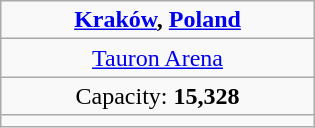<table class=wikitable style=text-align:center width=210>
<tr>
<td><strong> <a href='#'>Kraków</a>, <a href='#'>Poland</a></strong></td>
</tr>
<tr>
<td><a href='#'>Tauron Arena</a></td>
</tr>
<tr>
<td>Capacity: <strong>15,328</strong></td>
</tr>
<tr>
<td></td>
</tr>
</table>
